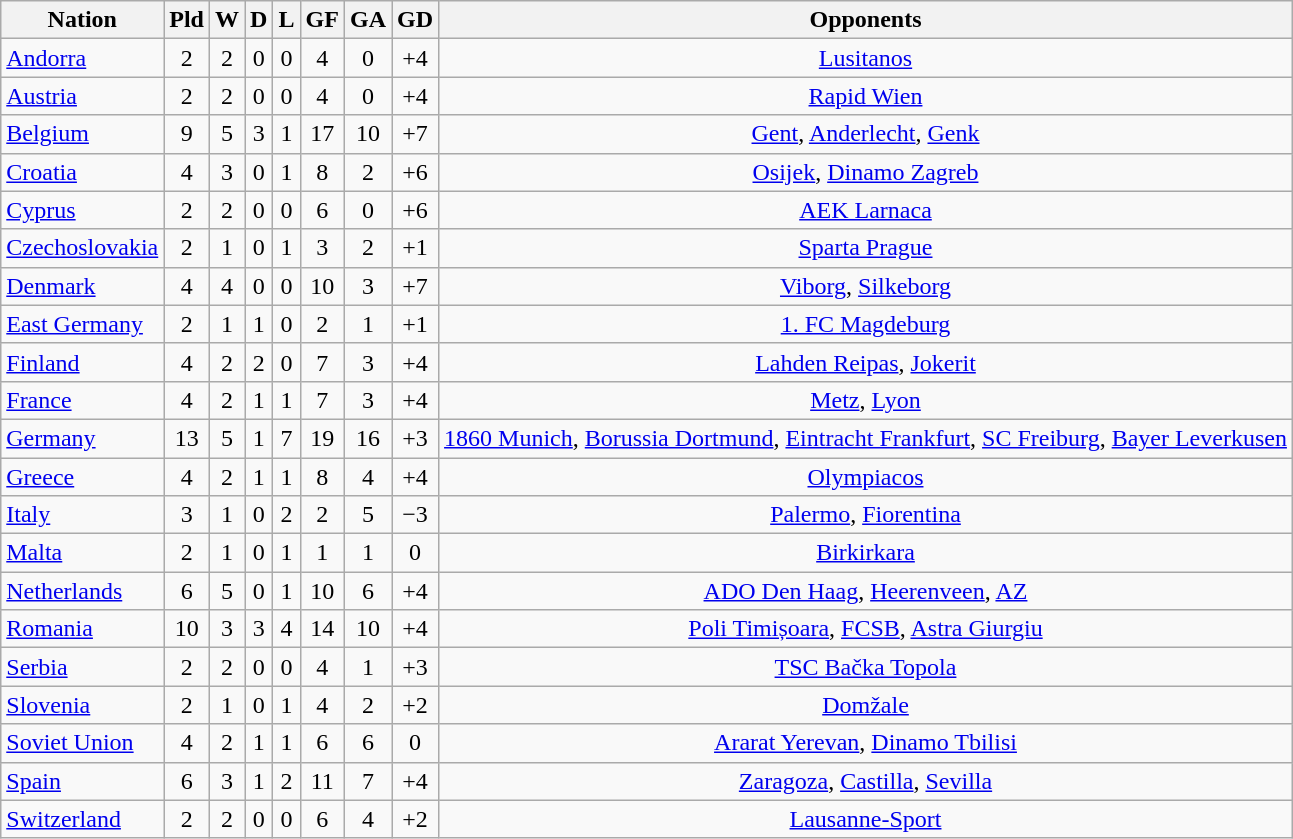<table class="sortable wikitable" style="text-align: center">
<tr>
<th>Nation</th>
<th>Pld</th>
<th>W</th>
<th>D</th>
<th>L</th>
<th>GF</th>
<th>GA</th>
<th>GD</th>
<th>Opponents</th>
</tr>
<tr>
<td style="text-align:left;"> <a href='#'>Andorra</a></td>
<td>2</td>
<td>2</td>
<td>0</td>
<td>0</td>
<td>4</td>
<td>0</td>
<td>+4</td>
<td><a href='#'>Lusitanos</a></td>
</tr>
<tr>
<td style="text-align:left;"> <a href='#'>Austria</a></td>
<td>2</td>
<td>2</td>
<td>0</td>
<td>0</td>
<td>4</td>
<td>0</td>
<td>+4</td>
<td><a href='#'>Rapid Wien</a></td>
</tr>
<tr>
<td style="text-align:left;"> <a href='#'>Belgium</a></td>
<td>9</td>
<td>5</td>
<td>3</td>
<td>1</td>
<td>17</td>
<td>10</td>
<td>+7</td>
<td><a href='#'>Gent</a>, <a href='#'>Anderlecht</a>, <a href='#'>Genk</a></td>
</tr>
<tr>
<td style="text-align:left;"> <a href='#'>Croatia</a></td>
<td>4</td>
<td>3</td>
<td>0</td>
<td>1</td>
<td>8</td>
<td>2</td>
<td>+6</td>
<td><a href='#'>Osijek</a>, <a href='#'>Dinamo Zagreb</a></td>
</tr>
<tr>
<td style="text-align:left;"> <a href='#'>Cyprus</a></td>
<td>2</td>
<td>2</td>
<td>0</td>
<td>0</td>
<td>6</td>
<td>0</td>
<td>+6</td>
<td><a href='#'>AEK Larnaca</a></td>
</tr>
<tr>
<td style="text-align:left;"> <a href='#'>Czechoslovakia</a></td>
<td>2</td>
<td>1</td>
<td>0</td>
<td>1</td>
<td>3</td>
<td>2</td>
<td>+1</td>
<td><a href='#'>Sparta Prague</a></td>
</tr>
<tr>
<td style="text-align:left;"> <a href='#'>Denmark</a></td>
<td>4</td>
<td>4</td>
<td>0</td>
<td>0</td>
<td>10</td>
<td>3</td>
<td>+7</td>
<td><a href='#'>Viborg</a>, <a href='#'>Silkeborg</a></td>
</tr>
<tr>
<td style="text-align:left;"> <a href='#'>East Germany</a></td>
<td>2</td>
<td>1</td>
<td>1</td>
<td>0</td>
<td>2</td>
<td>1</td>
<td>+1</td>
<td><a href='#'>1. FC Magdeburg</a></td>
</tr>
<tr>
<td style="text-align:left;"> <a href='#'>Finland</a></td>
<td>4</td>
<td>2</td>
<td>2</td>
<td>0</td>
<td>7</td>
<td>3</td>
<td>+4</td>
<td><a href='#'>Lahden Reipas</a>, <a href='#'>Jokerit</a></td>
</tr>
<tr>
<td style="text-align:left;"> <a href='#'>France</a></td>
<td>4</td>
<td>2</td>
<td>1</td>
<td>1</td>
<td>7</td>
<td>3</td>
<td>+4</td>
<td><a href='#'>Metz</a>, <a href='#'>Lyon</a></td>
</tr>
<tr>
<td style="text-align:left;"> <a href='#'>Germany</a></td>
<td>13</td>
<td>5</td>
<td>1</td>
<td>7</td>
<td>19</td>
<td>16</td>
<td>+3</td>
<td><a href='#'>1860 Munich</a>, <a href='#'>Borussia Dortmund</a>, <a href='#'>Eintracht Frankfurt</a>, <a href='#'>SC Freiburg</a>, <a href='#'>Bayer Leverkusen</a></td>
</tr>
<tr>
<td style="text-align:left;"> <a href='#'>Greece</a></td>
<td>4</td>
<td>2</td>
<td>1</td>
<td>1</td>
<td>8</td>
<td>4</td>
<td>+4</td>
<td><a href='#'>Olympiacos</a></td>
</tr>
<tr>
<td style="text-align:left;"> <a href='#'>Italy</a></td>
<td>3</td>
<td>1</td>
<td>0</td>
<td>2</td>
<td>2</td>
<td>5</td>
<td>−3</td>
<td><a href='#'>Palermo</a>, <a href='#'>Fiorentina</a></td>
</tr>
<tr>
<td style="text-align:left;"> <a href='#'>Malta</a></td>
<td>2</td>
<td>1</td>
<td>0</td>
<td>1</td>
<td>1</td>
<td>1</td>
<td>0</td>
<td><a href='#'>Birkirkara</a></td>
</tr>
<tr>
<td style="text-align:left;"> <a href='#'>Netherlands</a></td>
<td>6</td>
<td>5</td>
<td>0</td>
<td>1</td>
<td>10</td>
<td>6</td>
<td>+4</td>
<td><a href='#'>ADO Den Haag</a>, <a href='#'>Heerenveen</a>, <a href='#'>AZ</a></td>
</tr>
<tr>
<td style="text-align:left;"> <a href='#'>Romania</a></td>
<td>10</td>
<td>3</td>
<td>3</td>
<td>4</td>
<td>14</td>
<td>10</td>
<td>+4</td>
<td><a href='#'>Poli Timișoara</a>, <a href='#'>FCSB</a>, <a href='#'>Astra Giurgiu</a></td>
</tr>
<tr>
<td style="text-align:left;"> <a href='#'>Serbia</a></td>
<td>2</td>
<td>2</td>
<td>0</td>
<td>0</td>
<td>4</td>
<td>1</td>
<td>+3</td>
<td><a href='#'>TSC Bačka Topola</a></td>
</tr>
<tr>
<td style="text-align:left;"> <a href='#'>Slovenia</a></td>
<td>2</td>
<td>1</td>
<td>0</td>
<td>1</td>
<td>4</td>
<td>2</td>
<td>+2</td>
<td><a href='#'>Domžale</a></td>
</tr>
<tr>
<td style="text-align:left;"> <a href='#'>Soviet Union</a></td>
<td>4</td>
<td>2</td>
<td>1</td>
<td>1</td>
<td>6</td>
<td>6</td>
<td>0</td>
<td><a href='#'>Ararat Yerevan</a>, <a href='#'>Dinamo Tbilisi</a></td>
</tr>
<tr>
<td style="text-align:left;"> <a href='#'>Spain</a></td>
<td>6</td>
<td>3</td>
<td>1</td>
<td>2</td>
<td>11</td>
<td>7</td>
<td>+4</td>
<td><a href='#'>Zaragoza</a>, <a href='#'>Castilla</a>, <a href='#'>Sevilla</a></td>
</tr>
<tr>
<td style="text-align:left;"> <a href='#'>Switzerland</a></td>
<td>2</td>
<td>2</td>
<td>0</td>
<td>0</td>
<td>6</td>
<td>4</td>
<td>+2</td>
<td><a href='#'>Lausanne-Sport</a></td>
</tr>
</table>
